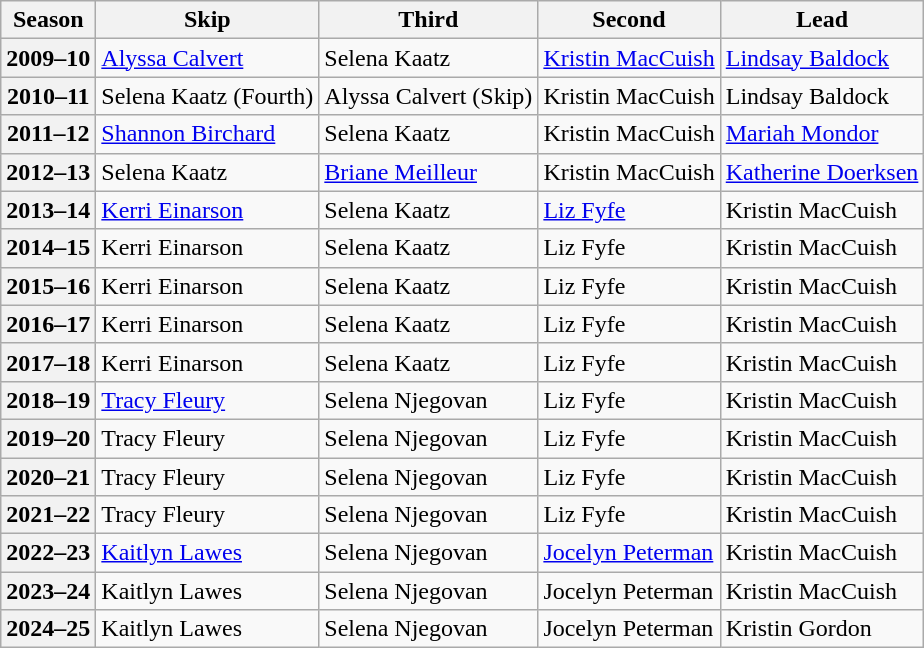<table class="wikitable">
<tr>
<th scope="col">Season</th>
<th scope="col">Skip</th>
<th scope="col">Third</th>
<th scope="col">Second</th>
<th scope="col">Lead</th>
</tr>
<tr>
<th scope="row">2009–10</th>
<td><a href='#'>Alyssa Calvert</a></td>
<td>Selena Kaatz</td>
<td><a href='#'>Kristin MacCuish</a></td>
<td><a href='#'>Lindsay Baldock</a></td>
</tr>
<tr>
<th scope="row">2010–11</th>
<td>Selena Kaatz (Fourth)</td>
<td>Alyssa Calvert (Skip)</td>
<td>Kristin MacCuish</td>
<td>Lindsay Baldock</td>
</tr>
<tr>
<th scope="row">2011–12</th>
<td><a href='#'>Shannon Birchard</a></td>
<td>Selena Kaatz</td>
<td>Kristin MacCuish</td>
<td><a href='#'>Mariah Mondor</a></td>
</tr>
<tr>
<th scope="row">2012–13</th>
<td>Selena Kaatz</td>
<td><a href='#'>Briane Meilleur</a></td>
<td>Kristin MacCuish</td>
<td><a href='#'>Katherine Doerksen</a></td>
</tr>
<tr>
<th scope="row">2013–14</th>
<td><a href='#'>Kerri Einarson</a></td>
<td>Selena Kaatz</td>
<td><a href='#'>Liz Fyfe</a></td>
<td>Kristin MacCuish</td>
</tr>
<tr>
<th scope="row">2014–15</th>
<td>Kerri Einarson</td>
<td>Selena Kaatz</td>
<td>Liz Fyfe</td>
<td>Kristin MacCuish</td>
</tr>
<tr>
<th scope="row">2015–16</th>
<td>Kerri Einarson</td>
<td>Selena Kaatz</td>
<td>Liz Fyfe</td>
<td>Kristin MacCuish</td>
</tr>
<tr>
<th scope="row">2016–17</th>
<td>Kerri Einarson</td>
<td>Selena Kaatz</td>
<td>Liz Fyfe</td>
<td>Kristin MacCuish</td>
</tr>
<tr>
<th scope="row">2017–18</th>
<td>Kerri Einarson</td>
<td>Selena Kaatz</td>
<td>Liz Fyfe</td>
<td>Kristin MacCuish</td>
</tr>
<tr>
<th scope="row">2018–19</th>
<td><a href='#'>Tracy Fleury</a></td>
<td>Selena Njegovan</td>
<td>Liz Fyfe</td>
<td>Kristin MacCuish</td>
</tr>
<tr>
<th scope="row">2019–20</th>
<td>Tracy Fleury</td>
<td>Selena Njegovan</td>
<td>Liz Fyfe</td>
<td>Kristin MacCuish</td>
</tr>
<tr>
<th scope="row">2020–21</th>
<td>Tracy Fleury</td>
<td>Selena Njegovan</td>
<td>Liz Fyfe</td>
<td>Kristin MacCuish</td>
</tr>
<tr>
<th scope="row">2021–22</th>
<td>Tracy Fleury</td>
<td>Selena Njegovan</td>
<td>Liz Fyfe</td>
<td>Kristin MacCuish</td>
</tr>
<tr>
<th scope="row">2022–23</th>
<td><a href='#'>Kaitlyn Lawes</a></td>
<td>Selena Njegovan</td>
<td><a href='#'>Jocelyn Peterman</a></td>
<td>Kristin MacCuish</td>
</tr>
<tr>
<th scope="row">2023–24</th>
<td>Kaitlyn Lawes</td>
<td>Selena Njegovan</td>
<td>Jocelyn Peterman</td>
<td>Kristin MacCuish</td>
</tr>
<tr>
<th scope="row">2024–25</th>
<td>Kaitlyn Lawes</td>
<td>Selena Njegovan</td>
<td>Jocelyn Peterman</td>
<td>Kristin Gordon</td>
</tr>
</table>
